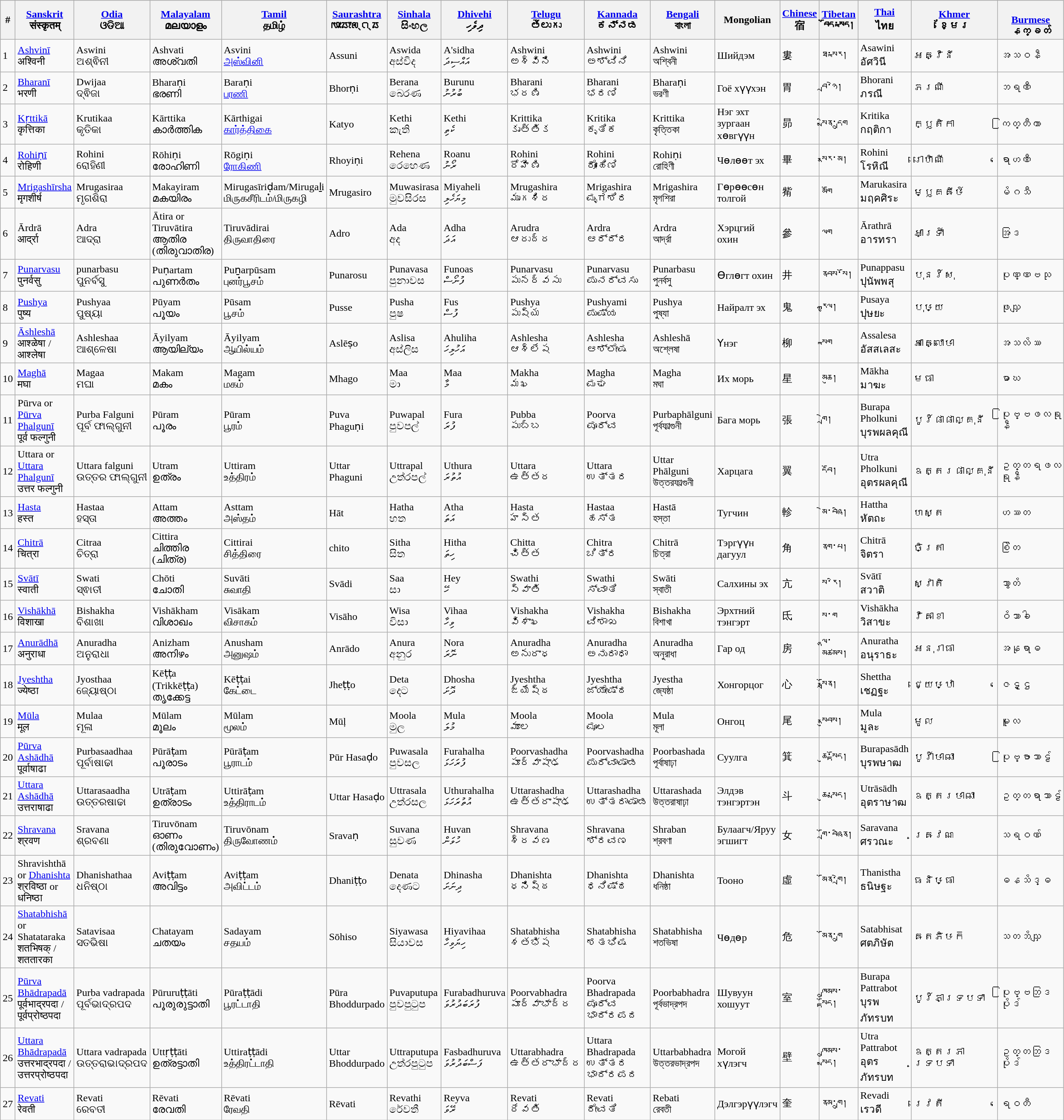<table class="wikitable" align="center" cellspacing="2" cellpadding="">
<tr bgcolor=#cccccc>
<th>#</th>
<th><a href='#'>Sanskrit</a><br>संस्कृतम्</th>
<th><a href='#'>Odia</a><br>ଓଡିଆ</th>
<th><a href='#'>Malayalam</a><br>മലയാളം</th>
<th><a href='#'>Tamil</a><br>தமிழ்</th>
<th><a href='#'>Saurashtra</a><br>ꢱꣃꢬꢵꢯ꣄ꢡ꣄ꢬ</th>
<th><a href='#'>Sinhala</a><br>සිංහල</th>
<th><a href='#'>Dhivehi</a><br>ދިވެހި</th>
<th><a href='#'>Telugu</a><br>తెలుగు</th>
<th><a href='#'>Kannada</a><br>ಕನ್ನಡ</th>
<th><a href='#'>Bengali</a><br>বাংলা</th>
<th>Mongolian</th>
<th><a href='#'>Chinese</a><br>宿</th>
<th><a href='#'>Tibetan</a><br>བོད་སྐད། </th>
<th><a href='#'>Thai</a><br>ไทย</th>
<th><a href='#'>Khmer</a><br>ខ្មែរ</th>
<th><br><a href='#'>Burmese</a><br>နက္ခတ်</th>
</tr>
<tr>
<td>1</td>
<td><a href='#'>Ashvinī</a><br>अश्विनी</td>
<td>Aswini<br>ଅଶ୍ଵିନୀ</td>
<td>Ashvati<br>അശ്വതി</td>
<td>Asvini<br><a href='#'>அஸ்வினி</a></td>
<td>Assuni<br></td>
<td>Aswida<br>අස්විද</td>
<td>A'sidha<br>އައްސިދަ</td>
<td>Ashwini<br>అశ్విని</td>
<td>Ashwini<br>ಅಶ್ವಿನಿ</td>
<td>Ashwini<br>অশ্বিনী</td>
<td>Шийдэм</td>
<td>婁</td>
<td>ཐ་སྐར།</td>
<td>Asawini<br>อัศวินี</td>
<td>អឝ្វិនី</td>
<td>အသဝနီ</td>
</tr>
<tr>
<td>2</td>
<td><a href='#'>Bharanī</a><br>भरणी</td>
<td>Dwijaa<br>ଦ୍ଵିଜା</td>
<td>Bharaṇi<br>ഭരണി</td>
<td>Baraṇi<br><a href='#'>பரணி</a></td>
<td>Bhorṇi<br></td>
<td>Berana<br>බෙරණ</td>
<td>Burunu<br>ބުރުނު</td>
<td>Bharani<br>భరణి</td>
<td>Bharani<br>ಭರಣಿ</td>
<td>Bharaṇi<br>ভরণী</td>
<td>Гоё хүүхэн</td>
<td>胃</td>
<td>བྲ་ཉེ།</td>
<td>Bhorani<br>ภรณี</td>
<td>ភរណី</td>
<td>ဘရဏီ</td>
</tr>
<tr>
<td>3</td>
<td><a href='#'>Kṛttikā</a><br>कृत्तिका</td>
<td>Krutikaa<br>କୃତିକା</td>
<td>Kārttika<br>കാർത്തിക</td>
<td>Kārthigai<br><a href='#'>கார்த்திகை</a></td>
<td>Katyo<br></td>
<td>Kethi<br>කැති</td>
<td>Kethi<br>ކެތި</td>
<td>Krittika<br>కృత్తిక</td>
<td>Kritika<br>ಕೃತಿಕ</td>
<td>Krittika<br>কৃত্তিকা</td>
<td>Нэг эхт зургаан хөвгүүн</td>
<td>昴</td>
<td>སྨིན་དྲུག</td>
<td>Kritika<br>กฤติกา</td>
<td>ក្ឫតិកា</td>
<td>ကြတ္တီကာ</td>
</tr>
<tr>
<td>4</td>
<td><a href='#'>Rohiṇī</a><br>रोहिणी</td>
<td>Rohini<br>ରୋହିଣୀ</td>
<td>Rōhiṇi<br>രോഹിണി</td>
<td>Rōgiṇi<br><a href='#'>ரோகிணி</a></td>
<td>Rhoyiṇi<br></td>
<td>Rehena<br>රෙහෙණ</td>
<td>Roanu<br>ރޯނު</td>
<td>Rohini<br>రోహిణి</td>
<td>Rohini<br>ರೋಹಿಣಿ</td>
<td>Rohiṇi<br>রোহিণী</td>
<td>Чөлөөт эх</td>
<td>畢</td>
<td>སྣར་མ།</td>
<td>Rohini<br>โรหิณี</td>
<td>រោហិណី</td>
<td>ရောဟဏီ</td>
</tr>
<tr>
<td>5</td>
<td><a href='#'>Mrigashīrsha</a><br>मृगशीर्ष</td>
<td>Mrugasiraa<br>ମୃଗଶିରା</td>
<td>Makayiram<br>മകയിരം</td>
<td>Mirugasīriḍam/Mirugaḻi<br>மிருகசீரிடம்/மிருகழி</td>
<td>Mrugasiro<br></td>
<td>Muwasirasa<br>මුවසිරස</td>
<td>Miyaheli<br>މިޔަހެލި</td>
<td>Mrugashira<br>మృగశిర</td>
<td>Mrigashira<br>ಮೃಗಶಿರ</td>
<td>Mrigashira<br>মৃগশিরা</td>
<td>Гөрөөсөн толгой</td>
<td>觜</td>
<td>མགོ</td>
<td>Marukasira<br>มฤคศิระ</td>
<td>ម្ឫគឝីឞ៍</td>
<td>မိဂသီ</td>
</tr>
<tr>
<td>6</td>
<td>Ārdrā<br>आर्द्रा</td>
<td>Adra<br>ଆଦ୍ରା</td>
<td>Ātira or Tiruvātira<br>ആതിര (തിരുവാതിര)</td>
<td>Tiruvādirai<br>திருவாதிரை</td>
<td>Adro<br></td>
<td>Ada<br>අද</td>
<td>Adha<br>އަދަ</td>
<td>Arudra<br>ఆరుద్ర</td>
<td>Ardra<br>ಆರ್ದ್ರ</td>
<td>Ardra<br>আর্দ্রা</td>
<td>Хэрцгий охин</td>
<td>參</td>
<td>ལག</td>
<td>Ārathrā<br>อารทรา</td>
<td>អាទ្រ៍ា</td>
<td>အဒြ</td>
</tr>
<tr>
<td>7</td>
<td><a href='#'>Punarvasu</a><br>पुनर्वसु</td>
<td>punarbasu<br>ପୁନର୍ବସୁ</td>
<td>Puṇartam<br>പുണർതം</td>
<td>Puṉarpūsam<br>புனர்பூசம்</td>
<td>Punarosu<br></td>
<td>Punavasa<br>පුනාවස</td>
<td>Funoas<br>ފުނޯސް</td>
<td>Punarvasu<br>పునర్వసు</td>
<td>Punarvasu<br>ಪುನರ್ವಸು</td>
<td>Punarbasu<br>পুনর্বসু</td>
<td>Өглөгт охин</td>
<td>井</td>
<td>ནབས་སོ།</td>
<td>Punappasu<br>ปุนัพพสุ</td>
<td>បុនវ៌សុ</td>
<td>ပုဏ္ဏဗသု</td>
</tr>
<tr>
<td>8</td>
<td><a href='#'>Pushya</a><br>पुष्य</td>
<td>Pushyaa<br>ପୁଷ୍ୟା</td>
<td>Pūyam<br>പൂയം</td>
<td>Pūsam<br>பூசம்</td>
<td>Pusse<br></td>
<td>Pusha<br>පුෂ</td>
<td>Fus<br>ފުސް</td>
<td>Pushya<br>పుష్య</td>
<td>Pushyami<br>ಪುಷ್ಯ</td>
<td>Pushya<br>পুষ্যা</td>
<td>Найралт эх</td>
<td>鬼</td>
<td>རྒྱལ།</td>
<td>Pusaya<br>ปุษยะ</td>
<td>បុឞ្យ</td>
<td>ဖုသျှ</td>
</tr>
<tr>
<td>9</td>
<td><a href='#'>Āshleshā</a><br>आश्ळेषा / आश्लेषा</td>
<td>Ashleshaa<br>ଆଶ୍ଳେଷା</td>
<td>Āyilyam<br>ആയില്യം</td>
<td>Āyilyam<br>ஆயில்யம்</td>
<td>Aslēṣo<br></td>
<td>Aslisa<br>අස්ලිස</td>
<td>Ahuliha<br>އަހުލިހަ</td>
<td>Ashlesha<br>ఆశ్లేష</td>
<td>Ashlesha<br>ಆಶ್ಲೇಷ</td>
<td>Ashleshā<br>অশ্লেষা</td>
<td>Үнэг</td>
<td>柳</td>
<td>སྐག</td>
<td>Assalesa<br>อัสสเลสะ</td>
<td>អាឝ្លោឞា</td>
<td>အသလိဿ</td>
</tr>
<tr>
<td>10</td>
<td><a href='#'>Maghā</a><br>मघा</td>
<td>Magaa<br>ମଘା</td>
<td>Makam<br>മകം</td>
<td>Magam<br>மகம்</td>
<td>Mhago<br></td>
<td>Maa<br>මා</td>
<td>Maa<br>މާ</td>
<td>Makha<br>మఖ</td>
<td>Magha<br>ಮಘ</td>
<td>Magha<br>মঘা</td>
<td>Их морь</td>
<td>星</td>
<td>མཆུ།</td>
<td>Mākha<br>มาฆะ</td>
<td>មធា</td>
<td>မာဃ</td>
</tr>
<tr>
<td>11</td>
<td>Pūrva or <a href='#'>Pūrva Phalgunī</a><br>पूर्व फल्गुनी</td>
<td>Purba Falguni<br>ପୂର୍ବ ଫାଲ୍ଗୁନୀ</td>
<td>Pūram<br>പൂരം</td>
<td>Pūram<br>பூரம்</td>
<td>Puva Phaguṇi<br></td>
<td>Puwapal<br>පුවපල්</td>
<td>Fura<br>ފުރަ</td>
<td>Pubba<br>పుబ్బ</td>
<td>Poorva<br>ಪೂರ್ವ</td>
<td>Purbaphālguni<br>পূর্বফাল্গুনী</td>
<td>Бага морь</td>
<td>張</td>
<td>གྲེ།</td>
<td>Burapa Pholkuni<br>บุรพผลคุณี</td>
<td>បូវ៌ផាផាល្គុនី</td>
<td>ပြုဗ္ဗဖလရုနီ</td>
</tr>
<tr>
<td>12</td>
<td>Uttara or <a href='#'>Uttara Phalgunī</a><br>उत्तर फल्गुनी</td>
<td>Uttara falguni<br>ଉତ୍ତର ଫାଲ୍ଗୁନୀ</td>
<td>Utram<br>ഉത്രം</td>
<td>Uttiram<br>உத்திரம்</td>
<td>Uttar Phaguni<br></td>
<td>Uttrapal<br>උත්රපල්</td>
<td>Uthura<br>އުތުރަ</td>
<td>Uttara<br>ఉత్తర</td>
<td>Uttara<br>ಉತ್ತರ</td>
<td>Uttar Phālguni<br>উত্তরফাল্গুনী</td>
<td>Харцага</td>
<td>翼</td>
<td>དབོ།</td>
<td>Utra Pholkuni<br>อุตรผลคุณี</td>
<td>ឧត្តរផាល្គុនី</td>
<td>ဥတ္တရဖလရုနီ</td>
</tr>
<tr>
<td>13</td>
<td><a href='#'>Hasta</a><br>हस्त</td>
<td>Hastaa<br>ହସ୍ତା</td>
<td>Attam<br>അത്തം</td>
<td>Asttam<br>அஸ்தம்</td>
<td>Hāt<br></td>
<td>Hatha<br>හත</td>
<td>Atha<br>އަތަ</td>
<td>Hasta<br>హస్త</td>
<td>Hastaa<br>ಹಸ್ತ</td>
<td>Hastā <br> হস্তা</td>
<td>Тугчин</td>
<td>軫</td>
<td>མེ་བཞི།</td>
<td>Hattha<br>หัตถะ</td>
<td>ហស្ត</td>
<td>ဟဿတ</td>
</tr>
<tr>
<td>14</td>
<td><a href='#'>Chitrā</a><br>चित्रा</td>
<td>Citraa<br>ଚିତ୍ରା</td>
<td>Cittira<br>ചിത്തിര (ചിത്ര)</td>
<td>Cittirai<br>சித்திரை</td>
<td>chito<br></td>
<td>Sitha<br>සිත</td>
<td>Hitha<br>ހިތަ</td>
<td>Chitta<br>చిత్త</td>
<td>Chitra<br>ಚಿತ್ರ</td>
<td>Chitrā <br> চিত্রা</td>
<td>Тэргүүн дагуул</td>
<td>角</td>
<td>ནག་པ།</td>
<td>Chitrā<br>จิตรา</td>
<td>ចិត្រា</td>
<td>စိတြ</td>
</tr>
<tr>
<td>15</td>
<td><a href='#'>Svātī</a><br>स्वाती</td>
<td>Swati<br>ସ୍ଵାତୀ</td>
<td>Chōti<br>ചോതി</td>
<td>Suvāti<br>சுவாதி</td>
<td>Svādi<br></td>
<td>Saa<br>සා</td>
<td>Hey<br>ހޭ</td>
<td>Swathi<br>స్వాతి</td>
<td>Swathi<br>ಸ್ವಾತಿ</td>
<td>Swāti <br> স্বাতী</td>
<td>Салхины эх</td>
<td>亢</td>
<td>ས་རི།</td>
<td>Svātī<br>สวาติ</td>
<td>ស្វាតិ</td>
<td>သွာတိ</td>
</tr>
<tr>
<td>16</td>
<td><a href='#'>Vishākhā</a><br>विशाखा</td>
<td>Bishakha<br>ବିଶାଖା</td>
<td>Vishākham<br>വിശാഖം</td>
<td>Visākam<br>விசாகம்</td>
<td>Visāho<br></td>
<td>Wisa<br>විසා</td>
<td>Vihaa<br>ވިހާ</td>
<td>Vishakha<br>విశాఖ</td>
<td>Vishakha<br>ವಿಶಾಖ</td>
<td>Bishakha <br> বিশাখা</td>
<td>Эрхтний тэнгэрт</td>
<td>氐</td>
<td>ས་ག</td>
<td>Vishākha<br>วิสาขะ</td>
<td>វិឝាខា</td>
<td>ဝိသာခါ</td>
</tr>
<tr>
<td>17</td>
<td><a href='#'>Anurādhā</a><br>अनुराधा</td>
<td>Anuradha<br>ଅନୁରାଧା</td>
<td>Anizham<br>അനിഴം</td>
<td>Anusham<br>அனுஷம்</td>
<td>Anrādo<br></td>
<td>Anura<br>අනුර</td>
<td>Nora<br>ނޮރަ</td>
<td>Anuradha<br>అనురాధ</td>
<td>Anuradha<br>ಅನುರಾಧಾ</td>
<td>Anuradha <br> অনুরাধা</td>
<td>Гар од</td>
<td>房</td>
<td>ལྷ་མཚམས།</td>
<td>Anuratha<br>อนุราธะ</td>
<td>អនុរាធា</td>
<td>အနုရာဓ</td>
</tr>
<tr>
<td>18</td>
<td><a href='#'>Jyeshtha</a><br>ज्येष्ठा</td>
<td>Jyosthaa<br>ଜ୍ୟୋଷ୍ଠା</td>
<td>Kēṭṭa (Trikkēṭṭa)<br>തൃക്കേട്ട</td>
<td>Kēṭṭai<br>கேட்டை</td>
<td>Jheṭṭo<br></td>
<td>Deta<br>දෙට</td>
<td>Dhosha<br>ދޮށަ</td>
<td>Jyeshtha<br>జ్యేష్ఠ</td>
<td>Jyeshtha<br>ಜ್ಯೇಷ್ಠ</td>
<td>Jyestha <br> জ্যেষ্ঠা</td>
<td>Хонгорцог</td>
<td>心</td>
<td>སྣྲོན།</td>
<td>Shettha<br>เชฏฐะ</td>
<td>ជេ្យឞ្ឋា</td>
<td>ဇေဋ္ဌ</td>
</tr>
<tr>
<td>19</td>
<td><a href='#'>Mūla</a><br>मूल</td>
<td>Mulaa<br>ମୂଳା</td>
<td>Mūlam<br>മൂലം</td>
<td>Mūlam<br>மூலம்</td>
<td>Mūļ<br></td>
<td>Moola<br>මුල</td>
<td>Mula<br>މުލަ</td>
<td>Moola<br>మూల</td>
<td>Moola<br>ಮೂಲ</td>
<td>Mula <br> মূলা</td>
<td>Онгоц</td>
<td>尾</td>
<td>སྣུབས།</td>
<td>Mula<br>มูละ</td>
<td>មូល</td>
<td>မူလ</td>
</tr>
<tr>
<td>20</td>
<td><a href='#'>Pūrva Ashādhā</a><br>पूर्वाषाढा</td>
<td>Purbasaadhaa<br>ପୂର୍ବାଷାଢା</td>
<td>Pūrāṭam<br>പൂരാടം</td>
<td>Pūrāṭam<br>பூராடம்</td>
<td>Pūr Hasaḍo<br></td>
<td>Puwasala<br>පුවසල</td>
<td>Furahalha<br>ފުރަހަޅަ</td>
<td>Poorvashadha<br>పూర్వాషాఢ</td>
<td>Poorvashadha<br>ಪುರ್ವಾಷಾಡ</td>
<td>Poorbashada<br>পূর্বাষাঢ়া</td>
<td>Суулга</td>
<td>箕</td>
<td>ཆུ་སྟོད།</td>
<td>Burapasādh<br>บุรพษาฒ</td>
<td>បូវ៌ាឞាឍា</td>
<td>ပြုဗ္ဗာသာဠ်</td>
</tr>
<tr>
<td>21</td>
<td><a href='#'>Uttara Ashādhā</a><br>उत्तराषाढा</td>
<td>Uttarasaadha<br>ଉତ୍ତରଷାଢା</td>
<td>Utrāṭam<br>ഉത്രാടം</td>
<td>Uttirāṭam<br>உத்திராடம்</td>
<td>Uttar Hasaḍo<br></td>
<td>Uttrasala<br>උත්රසල</td>
<td>Uthurahalha<br>އުތުރަހަޅަ</td>
<td>Uttarashadha<br>ఉత్తరాషాఢ</td>
<td>Uttarashadha<br>ಉತ್ತರಾಷಾಡ</td>
<td>Uttarashada<br>উত্তরাষাঢ়া</td>
<td>Элдэв тэнгэртэн</td>
<td>斗</td>
<td>ཆུ་སྨད།</td>
<td>Utrāsādh<br>อุตราษาฒ</td>
<td>ឧត្តរឞាឍា</td>
<td>ဥတ္တရာသာဠ်</td>
</tr>
<tr>
<td>22</td>
<td><a href='#'>Shravana</a><br>श्रवण</td>
<td>Sravana<br>ଶ୍ରବଣା</td>
<td>Tiruvōnam <br>ഓണം (തിരുവോണം)</td>
<td>Tiruvōnam<br>திருவோணம்</td>
<td>Sravaṇ<br></td>
<td>Suvana<br>සුවණ</td>
<td>Huvan<br>ހުވަން</td>
<td>Shravana<br>శ్రవణ</td>
<td>Shravana<br>ಶ್ರವಣ</td>
<td>Shraban<br>শ্রবণা</td>
<td>Булаагч/Яруу эгшигт</td>
<td>女</td>
<td>གྲོ་བཞིན།</td>
<td>Saravana<br>ศรวณะ</td>
<td>ឝ្រវណ</td>
<td>သရဝဏ်</td>
</tr>
<tr>
<td>23</td>
<td>Shravishthā or <a href='#'>Dhanishta</a> <br>श्रविष्ठा or धनिष्ठा</td>
<td>Dhanishathaa<br>ଧନିଷ୍ଠା</td>
<td>Aviṭṭam<br>അവിട്ടം</td>
<td>Aviṭṭam<br>அவிட்டம்</td>
<td>Dhaniṭṭo<br></td>
<td>Denata<br>දෙණට</td>
<td>Dhinasha<br>ދިނަށަ</td>
<td>Dhanishta<br>ధనిష్ఠ</td>
<td>Dhanishta<br>ಧನಿಷ್ಠ</td>
<td>Dhanishta<br>ধনিষ্ঠা</td>
<td>Тооно</td>
<td>虛</td>
<td>མོན་གྲེ།</td>
<td>Thanistha<br>ธนิษฐะ</td>
<td>ធនិឞ្ធា</td>
<td>ဓနသိဒ္ဓ</td>
</tr>
<tr>
<td>24</td>
<td><a href='#'>Shatabhishā</a> or Shatataraka<br>शतभिषक् / शततारका</td>
<td>Satavisaa<br>ସତଭିଷା</td>
<td>Chatayam<br>ചതയം</td>
<td>Sadayam<br>சதயம்</td>
<td>Sōhiso<br></td>
<td>Siyawasa<br>සියාවස</td>
<td>Hiyavihaa<br>ހިޔަވިހާ</td>
<td>Shatabhisha<br>శతభిష</td>
<td>Shatabhisha<br>ಶತಭಿಷ</td>
<td>Shatabhisha <br> শতভিষা</td>
<td>Чөдөр</td>
<td>危</td>
<td>མོན་གྲུ</td>
<td>Satabhisat<br>ศตภิษัต</td>
<td>ឝតភិឞក៑</td>
<td>သတဘိသျှ</td>
</tr>
<tr>
<td>25</td>
<td><a href='#'>Pūrva Bhādrapadā</a><br>पूर्वभाद्रपदा / पूर्वप्रोष्ठपदा</td>
<td>Purba vadrapada<br>ପୂର୍ବଭାଦ୍ରପଦ</td>
<td>Pūruruṭṭāti<br>പൂരുരുട്ടാതി</td>
<td>Pūraṭṭādi<br>பூரட்டாதி</td>
<td>Pūra Bhoddurpado<br></td>
<td>Puvaputupa<br>පුවපුටුප</td>
<td>Furabadhuruva<br>ފުރަބަދުރުވަ</td>
<td>Poorvabhadra<br>పూర్వాభాద్ర</td>
<td>Poorva Bhadrapada<br>ಪೂರ್ವ ಭಾದ್ರಪದ</td>
<td>Poorbabhadra <br> পূর্বভাদ্রপদ</td>
<td>Шувуун хошуут</td>
<td>室</td>
<td>ཁྲུམས་སྟོད།</td>
<td>Burapa Pattrabot<br>บุรพภัทรบท</td>
<td>បូវ៌ភាទ្របទា</td>
<td>ပြုဗ္ဗဘဒြပိုဒ်</td>
</tr>
<tr>
<td>26</td>
<td><a href='#'>Uttara Bhādrapadā</a><br>उत्तरभाद्रपदा / उत्तरप्रोष्ठपदा</td>
<td>Uttara vadrapada<br>ଉତ୍ତରାଭାଦ୍ରପଦ</td>
<td>Uttṛṭṭāti<br>ഉത്രട്ടാതി</td>
<td>Uttiraṭṭādi<br>உத்திரட்டாதி</td>
<td>Uttar Bhoddurpado<br></td>
<td>Uttraputupa<br>උත්රපුටුප</td>
<td>Fasbadhuruva<br>ފަސްބަދުރުވަ</td>
<td>Uttarabhadra<br>ఉత్తరాభాద్ర</td>
<td>Uttara Bhadrapada<br>ಉತ್ತರ ಭಾದ್ರಪದ</td>
<td>Uttarbabhadra <br> উত্তরভাদ্রপদ</td>
<td>Могой хүлэгч</td>
<td>壁</td>
<td>ཁྲུམས་སྨད།</td>
<td>Utra Pattrabot<br>อุตรภัทรบท</td>
<td>ឧត្តរភាទ្របទា</td>
<td>ဥတ္တဘဒြပိုဒ်</td>
</tr>
<tr>
<td>27</td>
<td><a href='#'>Revati</a><br>रेवती</td>
<td>Revati<br>ରେବତୀ</td>
<td>Rēvati<br>രേവതി</td>
<td>Rēvati<br>ரேவதி</td>
<td>Rēvati<br></td>
<td>Revathi<br>රේවතී</td>
<td>Reyva<br>ރޭވަ</td>
<td>Revati<br>రేవతి</td>
<td>Revati<br>ರೇವತಿ</td>
<td>Rebati <br> রেবতী</td>
<td>Дэлгэрүүлэгч</td>
<td>奎</td>
<td>ནམ་གྲུ།</td>
<td>Revadi<br>เรวดี</td>
<td>រេវតី</td>
<td>ရေဝတီ</td>
</tr>
</table>
